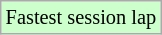<table class="wikitable sortable" style="font-size: 85%;">
<tr style="background:#ccffcc;">
<td>Fastest session lap</td>
</tr>
</table>
